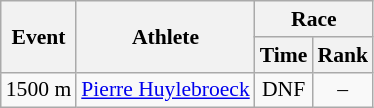<table class="wikitable" border="1" style="font-size:90%">
<tr>
<th rowspan=2>Event</th>
<th rowspan=2>Athlete</th>
<th colspan=2>Race</th>
</tr>
<tr>
<th>Time</th>
<th>Rank</th>
</tr>
<tr>
<td>1500 m</td>
<td><a href='#'>Pierre Huylebroeck</a></td>
<td align=center>DNF</td>
<td align=center>–</td>
</tr>
</table>
